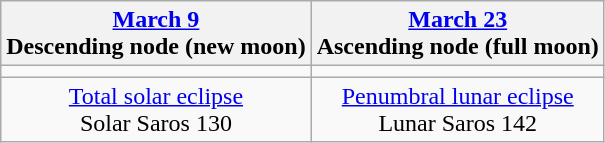<table class="wikitable">
<tr>
<th><a href='#'>March 9</a><br>Descending node (new moon)<br></th>
<th><a href='#'>March 23</a><br>Ascending node (full moon)<br></th>
</tr>
<tr>
<td></td>
<td></td>
</tr>
<tr align=center>
<td><a href='#'>Total solar eclipse</a><br>Solar Saros 130</td>
<td><a href='#'>Penumbral lunar eclipse</a><br>Lunar Saros 142</td>
</tr>
</table>
